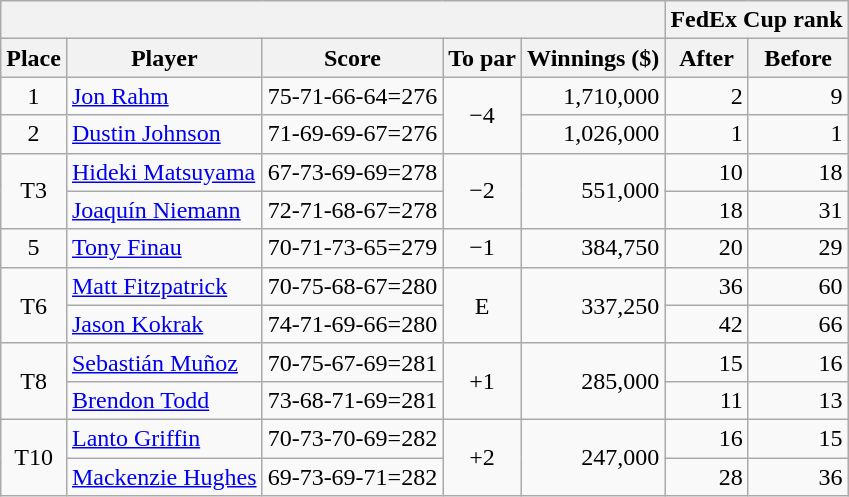<table class=wikitable>
<tr>
<th colspan=5></th>
<th colspan=2>FedEx Cup rank</th>
</tr>
<tr>
<th>Place</th>
<th>Player</th>
<th>Score</th>
<th>To par</th>
<th>Winnings ($)</th>
<th>After</th>
<th>Before</th>
</tr>
<tr>
<td align=center>1</td>
<td> <a href='#'>Jon Rahm</a></td>
<td>75-71-66-64=276</td>
<td rowspan=2 align=center>−4</td>
<td align=right>1,710,000</td>
<td align=right>2</td>
<td align=right>9</td>
</tr>
<tr>
<td align=center>2</td>
<td> <a href='#'>Dustin Johnson</a></td>
<td>71-69-69-67=276</td>
<td align=right>1,026,000</td>
<td align=right>1</td>
<td align=right>1</td>
</tr>
<tr>
<td rowspan=2 align=center>T3</td>
<td> <a href='#'>Hideki Matsuyama</a></td>
<td>67-73-69-69=278</td>
<td rowspan=2 align=center>−2</td>
<td rowspan=2 align=right>551,000</td>
<td align=right>10</td>
<td align=right>18</td>
</tr>
<tr>
<td> <a href='#'>Joaquín Niemann</a></td>
<td>72-71-68-67=278</td>
<td align=right>18</td>
<td align=right>31</td>
</tr>
<tr>
<td align=center>5</td>
<td> <a href='#'>Tony Finau</a></td>
<td>70-71-73-65=279</td>
<td align=center>−1</td>
<td align=right>384,750</td>
<td align=right>20</td>
<td align=right>29</td>
</tr>
<tr>
<td rowspan=2 align=center>T6</td>
<td> <a href='#'>Matt Fitzpatrick</a></td>
<td>70-75-68-67=280</td>
<td rowspan=2 align=center>E</td>
<td rowspan=2 align=right>337,250</td>
<td align=right>36</td>
<td align=right>60</td>
</tr>
<tr>
<td> <a href='#'>Jason Kokrak</a></td>
<td>74-71-69-66=280</td>
<td align=right>42</td>
<td align=right>66</td>
</tr>
<tr>
<td rowspan=2 align=center>T8</td>
<td> <a href='#'>Sebastián Muñoz</a></td>
<td>70-75-67-69=281</td>
<td rowspan=2 align=center>+1</td>
<td rowspan=2 align=right>285,000</td>
<td align=right>15</td>
<td align=right>16</td>
</tr>
<tr>
<td> <a href='#'>Brendon Todd</a></td>
<td>73-68-71-69=281</td>
<td align=right>11</td>
<td align=right>13</td>
</tr>
<tr>
<td rowspan=2 align=center>T10</td>
<td> <a href='#'>Lanto Griffin</a></td>
<td>70-73-70-69=282</td>
<td rowspan=2 align=center>+2</td>
<td rowspan=2 align=right>247,000</td>
<td align=right>16</td>
<td align=right>15</td>
</tr>
<tr>
<td> <a href='#'>Mackenzie Hughes</a></td>
<td>69-73-69-71=282</td>
<td align=right>28</td>
<td align=right>36</td>
</tr>
</table>
